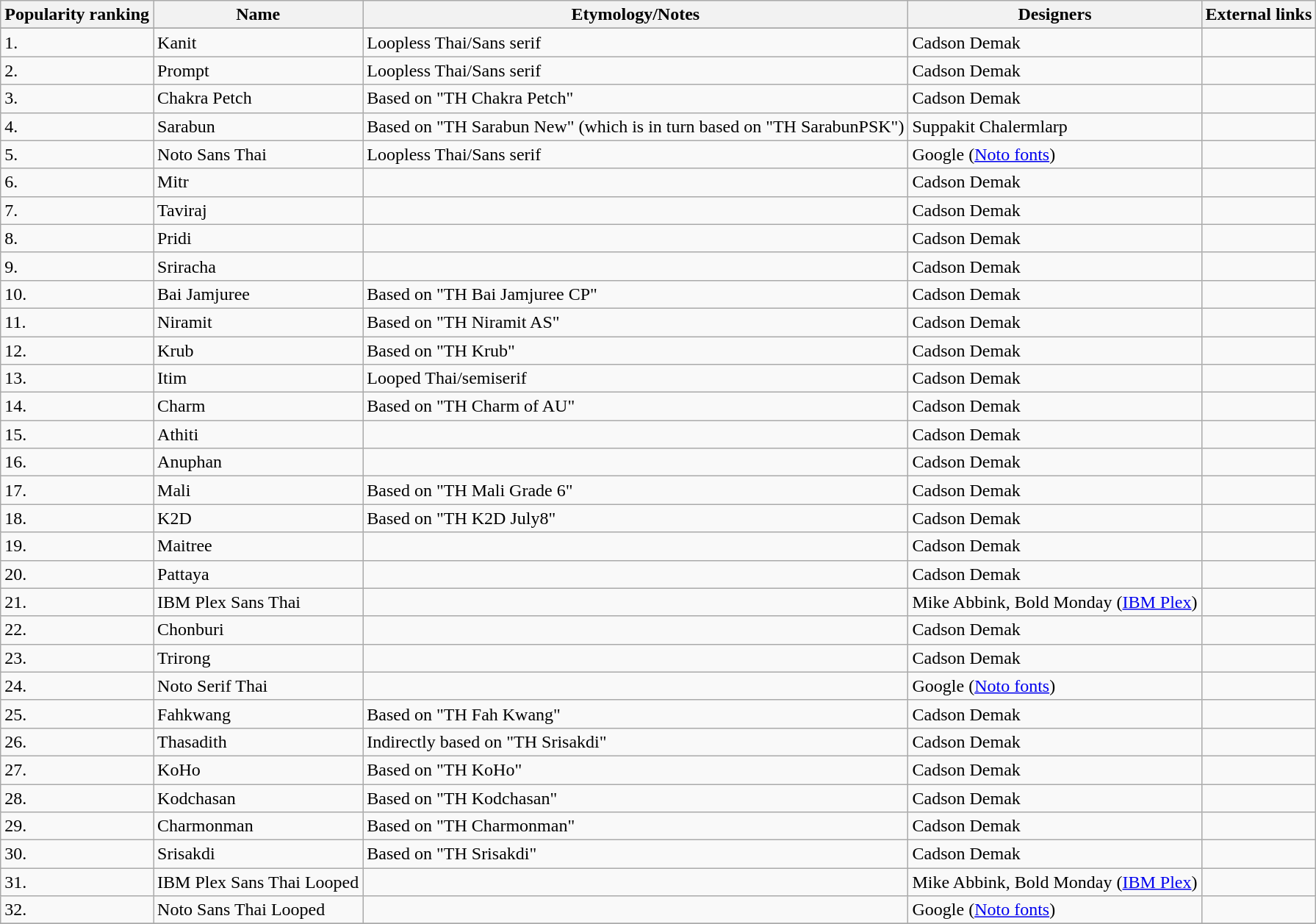<table class="wikitable">
<tr>
<th>Popularity ranking</th>
<th>Name</th>
<th>Etymology/Notes</th>
<th>Designers</th>
<th>External links</th>
</tr>
<tr bgcolor="#ebf5ff">
</tr>
<tr>
<td>1.</td>
<td>Kanit</td>
<td>Loopless Thai/Sans serif</td>
<td>Cadson Demak</td>
<td></td>
</tr>
<tr>
<td>2.</td>
<td>Prompt</td>
<td>Loopless Thai/Sans serif</td>
<td>Cadson Demak</td>
<td></td>
</tr>
<tr>
<td>3.</td>
<td>Chakra Petch</td>
<td>Based on "TH Chakra Petch"</td>
<td>Cadson Demak</td>
<td></td>
</tr>
<tr>
<td>4.</td>
<td>Sarabun</td>
<td>Based on "TH Sarabun New" (which is in turn based on "TH SarabunPSK")</td>
<td>Suppakit Chalermlarp</td>
<td></td>
</tr>
<tr>
<td>5.</td>
<td>Noto Sans Thai</td>
<td>Loopless Thai/Sans serif</td>
<td>Google (<a href='#'>Noto fonts</a>)</td>
<td></td>
</tr>
<tr>
<td>6.</td>
<td>Mitr</td>
<td></td>
<td>Cadson Demak</td>
<td></td>
</tr>
<tr>
<td>7.</td>
<td>Taviraj</td>
<td></td>
<td>Cadson Demak</td>
<td></td>
</tr>
<tr>
<td>8.</td>
<td>Pridi</td>
<td></td>
<td>Cadson Demak</td>
<td></td>
</tr>
<tr>
<td>9.</td>
<td>Sriracha</td>
<td></td>
<td>Cadson Demak</td>
<td></td>
</tr>
<tr>
<td>10.</td>
<td>Bai Jamjuree</td>
<td>Based on "TH Bai Jamjuree CP"</td>
<td>Cadson Demak</td>
<td></td>
</tr>
<tr>
<td>11.</td>
<td>Niramit</td>
<td>Based on "TH Niramit AS"</td>
<td>Cadson Demak</td>
<td></td>
</tr>
<tr>
<td>12.</td>
<td>Krub</td>
<td>Based on "TH Krub"</td>
<td>Cadson Demak</td>
<td></td>
</tr>
<tr>
<td>13.</td>
<td>Itim</td>
<td>Looped Thai/semiserif</td>
<td>Cadson Demak</td>
<td></td>
</tr>
<tr>
<td>14.</td>
<td>Charm</td>
<td>Based on "TH Charm of AU"</td>
<td>Cadson Demak</td>
<td></td>
</tr>
<tr>
<td>15.</td>
<td>Athiti</td>
<td></td>
<td>Cadson Demak</td>
<td></td>
</tr>
<tr>
<td>16.</td>
<td>Anuphan</td>
<td></td>
<td>Cadson Demak</td>
<td></td>
</tr>
<tr>
<td>17.</td>
<td>Mali</td>
<td>Based on "TH Mali Grade 6"</td>
<td>Cadson Demak</td>
<td></td>
</tr>
<tr>
<td>18.</td>
<td>K2D</td>
<td>Based on "TH K2D July8"</td>
<td>Cadson Demak</td>
<td></td>
</tr>
<tr>
<td>19.</td>
<td>Maitree</td>
<td></td>
<td>Cadson Demak</td>
<td></td>
</tr>
<tr>
<td>20.</td>
<td>Pattaya</td>
<td></td>
<td>Cadson Demak</td>
<td></td>
</tr>
<tr>
<td>21.</td>
<td>IBM Plex Sans Thai</td>
<td></td>
<td>Mike Abbink, Bold Monday (<a href='#'>IBM Plex</a>)</td>
<td></td>
</tr>
<tr>
<td>22.</td>
<td>Chonburi</td>
<td></td>
<td>Cadson Demak</td>
<td></td>
</tr>
<tr>
<td>23.</td>
<td>Trirong</td>
<td></td>
<td>Cadson Demak</td>
<td></td>
</tr>
<tr>
<td>24.</td>
<td>Noto Serif Thai</td>
<td></td>
<td>Google (<a href='#'>Noto fonts</a>)</td>
<td></td>
</tr>
<tr>
<td>25.</td>
<td>Fahkwang</td>
<td>Based on "TH Fah Kwang"</td>
<td>Cadson Demak</td>
<td></td>
</tr>
<tr>
<td>26.</td>
<td>Thasadith</td>
<td>Indirectly based on "TH Srisakdi"</td>
<td>Cadson Demak</td>
<td></td>
</tr>
<tr>
<td>27.</td>
<td>KoHo</td>
<td>Based on "TH KoHo"</td>
<td>Cadson Demak</td>
<td></td>
</tr>
<tr>
<td>28.</td>
<td>Kodchasan</td>
<td>Based on "TH Kodchasan"</td>
<td>Cadson Demak</td>
<td></td>
</tr>
<tr>
<td>29.</td>
<td>Charmonman</td>
<td>Based on "TH Charmonman"</td>
<td>Cadson Demak</td>
<td></td>
</tr>
<tr>
<td>30.</td>
<td>Srisakdi</td>
<td>Based on "TH Srisakdi"</td>
<td>Cadson Demak</td>
<td></td>
</tr>
<tr>
<td>31.</td>
<td>IBM Plex Sans Thai Looped</td>
<td></td>
<td>Mike Abbink, Bold Monday (<a href='#'>IBM Plex</a>)</td>
<td></td>
</tr>
<tr>
<td>32.</td>
<td>Noto Sans Thai Looped</td>
<td></td>
<td>Google (<a href='#'>Noto fonts</a>)</td>
<td></td>
</tr>
<tr>
</tr>
</table>
